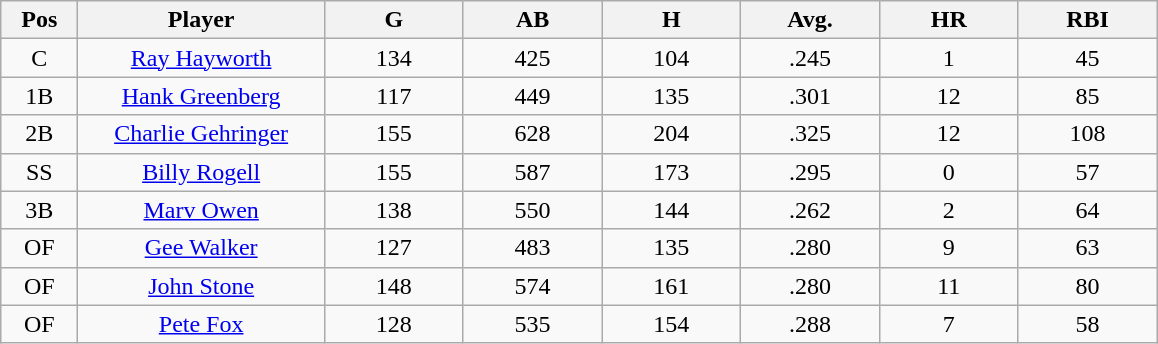<table class="wikitable sortable">
<tr>
<th bgcolor="#DDDDFF" width="5%">Pos</th>
<th bgcolor="#DDDDFF" width="16%">Player</th>
<th bgcolor="#DDDDFF" width="9%">G</th>
<th bgcolor="#DDDDFF" width="9%">AB</th>
<th bgcolor="#DDDDFF" width="9%">H</th>
<th bgcolor="#DDDDFF" width="9%">Avg.</th>
<th bgcolor="#DDDDFF" width="9%">HR</th>
<th bgcolor="#DDDDFF" width="9%">RBI</th>
</tr>
<tr align="center">
<td>C</td>
<td><a href='#'>Ray Hayworth</a></td>
<td>134</td>
<td>425</td>
<td>104</td>
<td>.245</td>
<td>1</td>
<td>45</td>
</tr>
<tr align="center">
<td>1B</td>
<td><a href='#'>Hank Greenberg</a></td>
<td>117</td>
<td>449</td>
<td>135</td>
<td>.301</td>
<td>12</td>
<td>85</td>
</tr>
<tr align="center">
<td>2B</td>
<td><a href='#'>Charlie Gehringer</a></td>
<td>155</td>
<td>628</td>
<td>204</td>
<td>.325</td>
<td>12</td>
<td>108</td>
</tr>
<tr align="center">
<td>SS</td>
<td><a href='#'>Billy Rogell</a></td>
<td>155</td>
<td>587</td>
<td>173</td>
<td>.295</td>
<td>0</td>
<td>57</td>
</tr>
<tr align="center">
<td>3B</td>
<td><a href='#'>Marv Owen</a></td>
<td>138</td>
<td>550</td>
<td>144</td>
<td>.262</td>
<td>2</td>
<td>64</td>
</tr>
<tr align="center">
<td>OF</td>
<td><a href='#'>Gee Walker</a></td>
<td>127</td>
<td>483</td>
<td>135</td>
<td>.280</td>
<td>9</td>
<td>63</td>
</tr>
<tr align="center">
<td>OF</td>
<td><a href='#'>John Stone</a></td>
<td>148</td>
<td>574</td>
<td>161</td>
<td>.280</td>
<td>11</td>
<td>80</td>
</tr>
<tr align="center">
<td>OF</td>
<td><a href='#'>Pete Fox</a></td>
<td>128</td>
<td>535</td>
<td>154</td>
<td>.288</td>
<td>7</td>
<td>58</td>
</tr>
</table>
